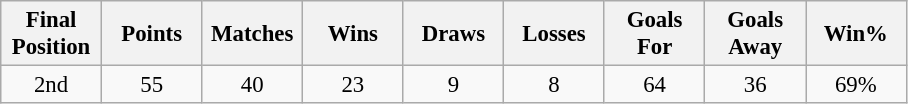<table class="wikitable" style="font-size: 95%; text-align: center;">
<tr>
<th width=60>Final Position</th>
<th width=60>Points</th>
<th width=60>Matches</th>
<th width=60>Wins</th>
<th width=60>Draws</th>
<th width=60>Losses</th>
<th width=60>Goals For</th>
<th width=60>Goals Away</th>
<th width=60>Win%</th>
</tr>
<tr>
<td>2nd</td>
<td>55</td>
<td>40</td>
<td>23</td>
<td>9</td>
<td>8</td>
<td>64</td>
<td>36</td>
<td>69%</td>
</tr>
</table>
